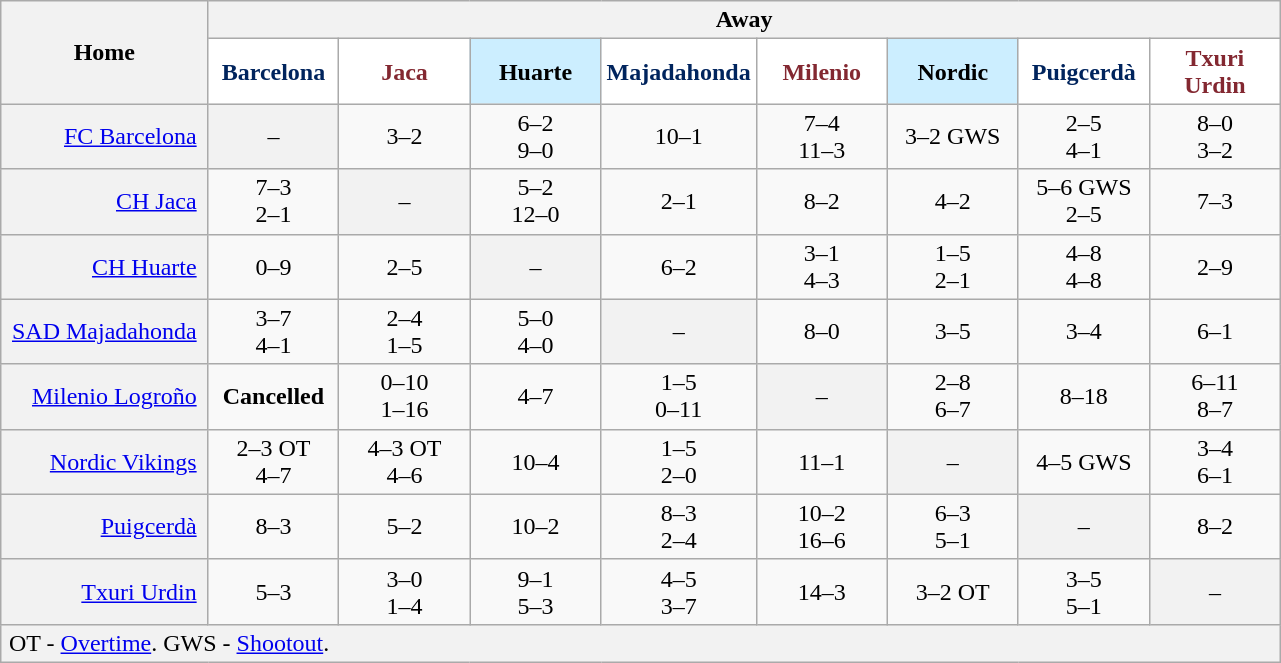<table class="wikitable" style="margin-left:1em; text-align:center;">
<tr>
<th rowspan="2">Home</th>
<th colspan="8">Away</th>
</tr>
<tr>
<th style="width:80px; background:white; color:#00245D;">Barcelona</th>
<th style="width:80px; background:white; color:#832831;">Jaca</th>
<th style="width:80px; background:#CCEEFF; color:black;">Huarte</th>
<th style="width:80px; background:white; color:#00245D;">Majadahonda</th>
<th style="width:80px; background:white; color:#832831;">Milenio</th>
<th style="width:80px; background:#CCEEFF; color:black;">Nordic</th>
<th style="width:80px; background:white; color:#00245D;">Puigcerdà</th>
<th style="width:80px; background:white; color:#832831;">Txuri Urdin</th>
</tr>
<tr>
<td style="text-align:right; padding-left:7px; padding-right:7px; background:#F2F2F2;"><a href='#'>FC Barcelona</a></td>
<td style="background:#F2F2F2;">–</td>
<td>3–2</td>
<td>6–2<br>9–0</td>
<td>10–1</td>
<td>7–4<br>11–3</td>
<td>3–2 GWS</td>
<td>2–5<br>4–1</td>
<td>8–0<br>3–2</td>
</tr>
<tr>
<td style="text-align:right; padding-left:7px; padding-right:7px; background:#F2F2F2;"><a href='#'>CH Jaca</a></td>
<td>7–3<br>2–1</td>
<td style="background:#F2F2F2;">–</td>
<td>5–2<br>12–0</td>
<td>2–1</td>
<td>8–2</td>
<td>4–2</td>
<td>5–6 GWS<br>2–5</td>
<td>7–3</td>
</tr>
<tr>
<td style="text-align:right; padding-left:7px; padding-right:7px; background:#F2F2F2;"><a href='#'>CH Huarte</a></td>
<td>0–9</td>
<td>2–5</td>
<td style="background:#F2F2F2;">–</td>
<td>6–2</td>
<td>3–1<br>4–3</td>
<td>1–5<br>2–1</td>
<td>4–8<br>4–8</td>
<td>2–9</td>
</tr>
<tr>
<td style="text-align:right; padding-left:7px; padding-right:7px; background:#F2F2F2;"><a href='#'>SAD Majadahonda</a></td>
<td>3–7<br>4–1</td>
<td>2–4<br>1–5</td>
<td>5–0<br>4–0</td>
<td style="background:#F2F2F2;">–</td>
<td>8–0</td>
<td>3–5</td>
<td>3–4</td>
<td>6–1</td>
</tr>
<tr>
<td style="text-align:right; padding-left:7px; padding-right:7px; background:#F2F2F2;"><a href='#'>Milenio Logroño</a></td>
<td><strong>Cancelled</strong></td>
<td>0–10<br>1–16</td>
<td>4–7</td>
<td>1–5<br>0–11</td>
<td style="background:#F2F2F2;">–</td>
<td>2–8<br>6–7</td>
<td>8–18</td>
<td>6–11<br>8–7</td>
</tr>
<tr>
<td style="text-align:right; padding-left:7px; padding-right:7px; background:#F2F2F2;"><a href='#'>Nordic Vikings</a></td>
<td>2–3 OT<br>4–7</td>
<td>4–3 OT<br>4–6</td>
<td>10–4</td>
<td>1–5<br>2–0</td>
<td>11–1</td>
<td style="background:#F2F2F2;">–</td>
<td>4–5 GWS</td>
<td>3–4<br>6–1</td>
</tr>
<tr>
<td style="text-align:right; padding-left:7px; padding-right:7px; background:#F2F2F2;"><a href='#'>Puigcerdà</a></td>
<td>8–3</td>
<td>5–2</td>
<td>10–2</td>
<td>8–3<br>2–4</td>
<td>10–2<br>16–6</td>
<td>6–3<br>5–1</td>
<td style="background:#F2F2F2;">–</td>
<td>8–2</td>
</tr>
<tr>
<td style="text-align:right; padding-left:7px; padding-right:7px; background:#F2F2F2;"><a href='#'>Txuri Urdin</a></td>
<td>5–3</td>
<td>3–0<br>1–4</td>
<td>9–1<br>5–3</td>
<td>4–5<br>3–7</td>
<td>14–3</td>
<td>3–2 OT</td>
<td>3–5<br>5–1</td>
<td style="background:#F2F2F2;">–</td>
</tr>
<tr>
<td colspan="11" style="text-align:left; padding-left:5px; background:#F2F2F2;">OT - <a href='#'>Overtime</a>. GWS - <a href='#'>Shootout</a>.</td>
</tr>
</table>
